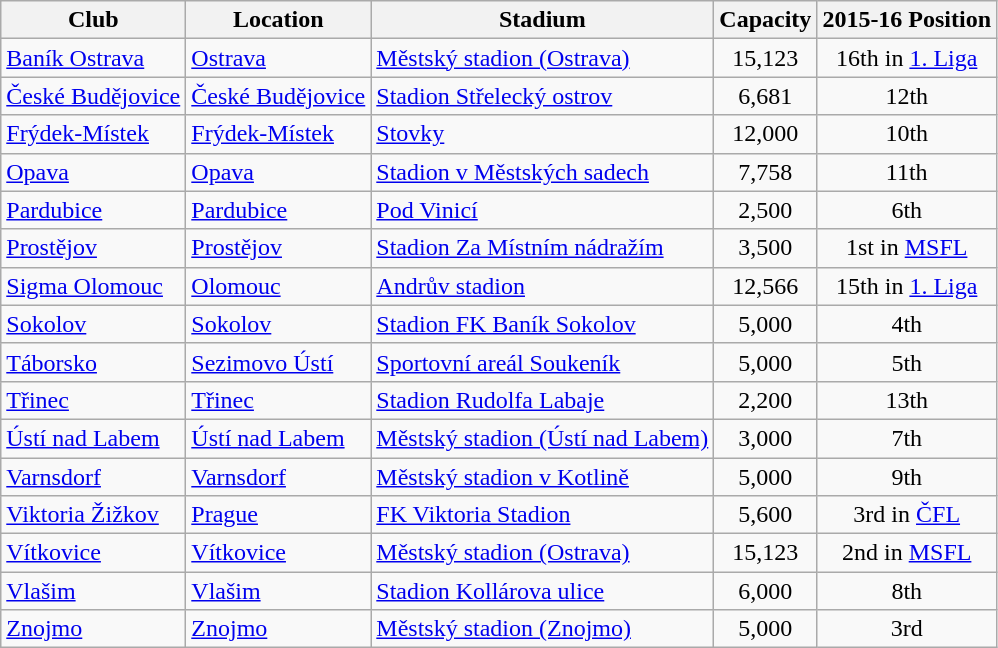<table class="wikitable sortable">
<tr>
<th>Club</th>
<th>Location</th>
<th>Stadium</th>
<th>Capacity</th>
<th>2015-16 Position</th>
</tr>
<tr>
<td><a href='#'>Baník Ostrava</a></td>
<td><a href='#'>Ostrava</a></td>
<td><a href='#'>Městský stadion (Ostrava)</a></td>
<td align="center">15,123</td>
<td align="center">16th in <a href='#'>1. Liga</a></td>
</tr>
<tr>
<td><a href='#'>České Budějovice</a></td>
<td><a href='#'>České Budějovice</a></td>
<td><a href='#'>Stadion Střelecký ostrov</a></td>
<td align="center">6,681</td>
<td align="center">12th</td>
</tr>
<tr>
<td><a href='#'>Frýdek-Místek</a></td>
<td><a href='#'>Frýdek-Místek</a></td>
<td><a href='#'>Stovky</a></td>
<td align="center">12,000</td>
<td align="center">10th</td>
</tr>
<tr>
<td><a href='#'>Opava</a></td>
<td><a href='#'>Opava</a></td>
<td><a href='#'>Stadion v Městských sadech</a></td>
<td align="center">7,758</td>
<td align="center">11th</td>
</tr>
<tr>
<td><a href='#'>Pardubice</a></td>
<td><a href='#'>Pardubice</a></td>
<td><a href='#'>Pod Vinicí</a></td>
<td align="center">2,500</td>
<td align="center">6th</td>
</tr>
<tr>
<td><a href='#'>Prostějov</a></td>
<td><a href='#'>Prostějov</a></td>
<td><a href='#'>Stadion Za Místním nádražím</a></td>
<td align="center">3,500</td>
<td align="center">1st in <a href='#'>MSFL</a></td>
</tr>
<tr>
<td><a href='#'>Sigma Olomouc</a></td>
<td><a href='#'>Olomouc</a></td>
<td><a href='#'>Andrův stadion</a></td>
<td align="center">12,566</td>
<td align="center">15th in <a href='#'>1. Liga</a></td>
</tr>
<tr>
<td><a href='#'>Sokolov</a></td>
<td><a href='#'>Sokolov</a></td>
<td><a href='#'>Stadion FK Baník Sokolov</a></td>
<td align="center">5,000</td>
<td align="center">4th</td>
</tr>
<tr>
<td><a href='#'>Táborsko</a></td>
<td><a href='#'>Sezimovo Ústí</a></td>
<td><a href='#'>Sportovní areál Soukeník</a></td>
<td align="center">5,000</td>
<td align="center">5th</td>
</tr>
<tr>
<td><a href='#'>Třinec</a></td>
<td><a href='#'>Třinec</a></td>
<td><a href='#'>Stadion Rudolfa Labaje</a></td>
<td align="center">2,200</td>
<td align="center">13th</td>
</tr>
<tr>
<td><a href='#'>Ústí nad Labem</a></td>
<td><a href='#'>Ústí nad Labem</a></td>
<td><a href='#'>Městský stadion (Ústí nad Labem)</a></td>
<td align="center">3,000</td>
<td align="center">7th</td>
</tr>
<tr>
<td><a href='#'>Varnsdorf</a></td>
<td><a href='#'>Varnsdorf</a></td>
<td><a href='#'>Městský stadion v Kotlině</a></td>
<td align="center">5,000</td>
<td align="center">9th</td>
</tr>
<tr>
<td><a href='#'>Viktoria Žižkov</a></td>
<td><a href='#'>Prague</a></td>
<td><a href='#'>FK Viktoria Stadion</a></td>
<td align="center">5,600</td>
<td align="center">3rd in <a href='#'>ČFL</a></td>
</tr>
<tr>
<td><a href='#'>Vítkovice</a></td>
<td><a href='#'>Vítkovice</a></td>
<td><a href='#'>Městský stadion (Ostrava)</a></td>
<td align="center">15,123</td>
<td align="center">2nd in <a href='#'>MSFL</a></td>
</tr>
<tr>
<td><a href='#'>Vlašim</a></td>
<td><a href='#'>Vlašim</a></td>
<td><a href='#'>Stadion Kollárova ulice</a></td>
<td align="center">6,000</td>
<td align="center">8th</td>
</tr>
<tr>
<td><a href='#'>Znojmo</a></td>
<td><a href='#'>Znojmo</a></td>
<td><a href='#'>Městský stadion (Znojmo)</a></td>
<td align="center">5,000</td>
<td align="center">3rd</td>
</tr>
</table>
